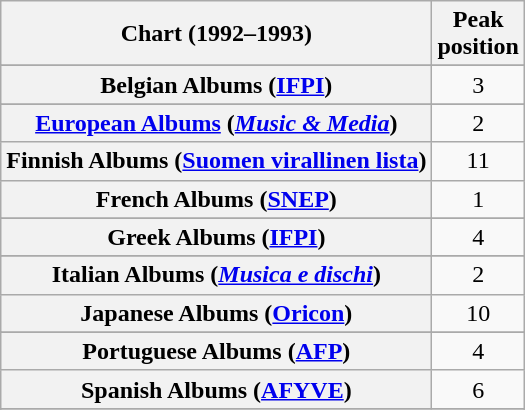<table class="wikitable sortable plainrowheaders" style="text-align:center">
<tr>
<th scope="col">Chart (1992–1993)</th>
<th scope="col">Peak<br>position</th>
</tr>
<tr>
</tr>
<tr>
</tr>
<tr>
<th scope="row">Belgian Albums (<a href='#'>IFPI</a>)</th>
<td>3</td>
</tr>
<tr>
</tr>
<tr>
</tr>
<tr>
<th scope="row"><a href='#'>European Albums</a> (<em><a href='#'>Music & Media</a></em>)</th>
<td>2</td>
</tr>
<tr>
<th scope="row">Finnish Albums (<a href='#'>Suomen virallinen lista</a>)</th>
<td>11</td>
</tr>
<tr>
<th scope="row">French Albums (<a href='#'>SNEP</a>)</th>
<td>1</td>
</tr>
<tr>
</tr>
<tr>
<th scope="row">Greek Albums (<a href='#'>IFPI</a>)</th>
<td>4</td>
</tr>
<tr>
</tr>
<tr>
<th scope="row">Italian Albums (<em><a href='#'>Musica e dischi</a></em>)</th>
<td>2</td>
</tr>
<tr>
<th scope="row">Japanese Albums (<a href='#'>Oricon</a>)</th>
<td>10</td>
</tr>
<tr>
</tr>
<tr>
<th scope="row">Portuguese Albums (<a href='#'>AFP</a>)</th>
<td>4</td>
</tr>
<tr>
<th scope="row">Spanish Albums (<a href='#'>AFYVE</a>)</th>
<td>6</td>
</tr>
<tr>
</tr>
<tr>
</tr>
<tr>
</tr>
<tr>
</tr>
<tr>
</tr>
</table>
